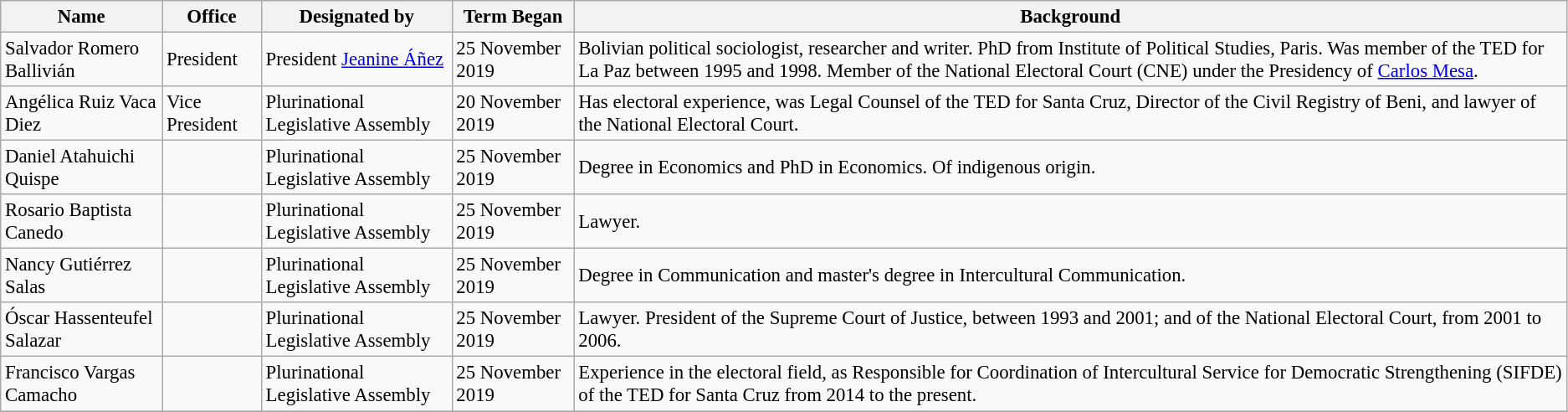<table class="wikitable" style="font-size: 95%">
<tr>
<th>Name</th>
<th>Office</th>
<th>Designated by</th>
<th>Term Began</th>
<th>Background</th>
</tr>
<tr>
<td>Salvador Romero Ballivián</td>
<td>President</td>
<td>President <a href='#'>Jeanine Áñez</a></td>
<td>25 November 2019</td>
<td>Bolivian political sociologist, researcher and writer. PhD from Institute of Political Studies, Paris. Was member of the TED for La Paz between 1995 and 1998. Member of the National Electoral Court (CNE) under the Presidency of <a href='#'>Carlos Mesa</a>.</td>
</tr>
<tr>
<td>Angélica Ruiz Vaca Diez</td>
<td>Vice President</td>
<td>Plurinational Legislative Assembly</td>
<td>20 November 2019</td>
<td>Has electoral experience, was Legal Counsel of the TED for Santa Cruz, Director of the Civil Registry of Beni, and lawyer of the National Electoral Court.</td>
</tr>
<tr>
<td>Daniel Atahuichi Quispe</td>
<td></td>
<td>Plurinational Legislative Assembly</td>
<td>25 November 2019</td>
<td>Degree in Economics and PhD in Economics. Of indigenous origin.</td>
</tr>
<tr>
<td>Rosario Baptista Canedo</td>
<td></td>
<td>Plurinational Legislative Assembly</td>
<td>25 November 2019</td>
<td>Lawyer.</td>
</tr>
<tr>
<td>Nancy Gutiérrez Salas</td>
<td></td>
<td>Plurinational Legislative Assembly</td>
<td>25 November 2019</td>
<td>Degree in Communication and master's degree in Intercultural Communication.</td>
</tr>
<tr>
<td>Óscar Hassenteufel Salazar</td>
<td></td>
<td>Plurinational Legislative Assembly</td>
<td>25 November 2019</td>
<td>Lawyer. President of the Supreme Court of Justice, between 1993 and 2001; and of the National Electoral Court, from 2001 to 2006.</td>
</tr>
<tr>
<td>Francisco Vargas Camacho</td>
<td></td>
<td>Plurinational Legislative Assembly</td>
<td>25 November 2019</td>
<td>Experience in the electoral field, as Responsible for Coordination of Intercultural Service for Democratic Strengthening (SIFDE) of the TED for Santa Cruz from 2014 to the present.</td>
</tr>
<tr>
</tr>
</table>
